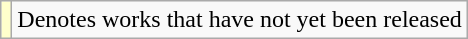<table class="wikitable">
<tr>
<td style="background:#FFFFCC;"></td>
<td>Denotes works that have not yet been released</td>
</tr>
</table>
